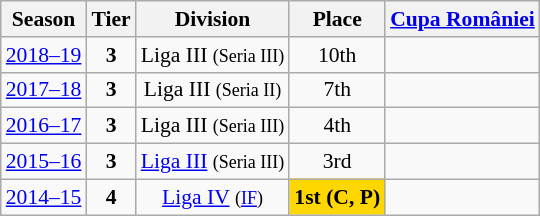<table class="wikitable" style="text-align:center; font-size:90%">
<tr>
<th>Season</th>
<th>Tier</th>
<th>Division</th>
<th>Place</th>
<th><a href='#'>Cupa României</a></th>
</tr>
<tr>
<td><a href='#'>2018–19</a></td>
<td><strong>3</strong></td>
<td>Liga III <small>(Seria III)</small></td>
<td>10th</td>
<td></td>
</tr>
<tr>
<td><a href='#'>2017–18</a></td>
<td><strong>3</strong></td>
<td>Liga III <small>(Seria II)</small></td>
<td>7th</td>
<td></td>
</tr>
<tr>
<td><a href='#'>2016–17</a></td>
<td><strong>3</strong></td>
<td>Liga III <small>(Seria III)</small></td>
<td>4th</td>
<td></td>
</tr>
<tr>
<td><a href='#'>2015–16</a></td>
<td><strong>3</strong></td>
<td><a href='#'>Liga III</a> <small>(Seria III)</small></td>
<td>3rd</td>
<td></td>
</tr>
<tr>
<td><a href='#'>2014–15</a></td>
<td><strong>4</strong></td>
<td><a href='#'>Liga IV</a> <small>(<a href='#'>IF</a>)</small></td>
<td align=center bgcolor=gold><strong>1st (C, P)</strong></td>
<td></td>
</tr>
</table>
